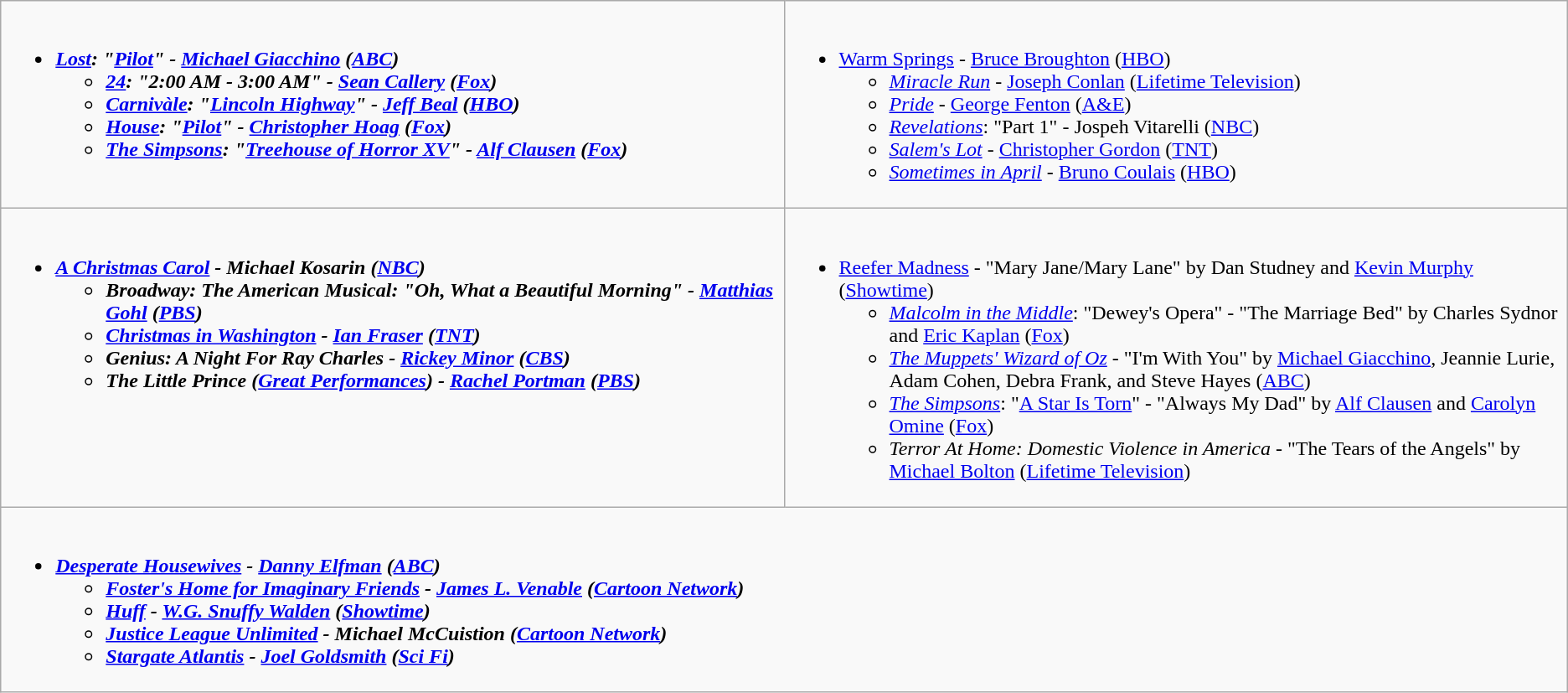<table class="wikitable">
<tr>
<td style="vertical-align:top;" width="50%"><br><ul><li><strong><em><a href='#'>Lost</a><em>: "<a href='#'>Pilot</a>" - <a href='#'>Michael Giacchino</a> (<a href='#'>ABC</a>)<strong><ul><li></em><a href='#'>24</a><em>: "2:00 AM - 3:00 AM" - <a href='#'>Sean Callery</a> (<a href='#'>Fox</a>)</li><li></em><a href='#'>Carnivàle</a><em>: "<a href='#'>Lincoln Highway</a>" - <a href='#'>Jeff Beal</a> (<a href='#'>HBO</a>)</li><li></em><a href='#'>House</a><em>: "<a href='#'>Pilot</a>" - <a href='#'>Christopher Hoag</a> (<a href='#'>Fox</a>)</li><li></em><a href='#'>The Simpsons</a><em>: "<a href='#'>Treehouse of Horror XV</a>" - <a href='#'>Alf Clausen</a> (<a href='#'>Fox</a>)</li></ul></li></ul></td>
<td style="vertical-align:top;" width="50%"><br><ul><li></em></strong><a href='#'>Warm Springs</a></em> - <a href='#'>Bruce Broughton</a> (<a href='#'>HBO</a>)</strong><ul><li><em><a href='#'>Miracle Run</a></em> - <a href='#'>Joseph Conlan</a> (<a href='#'>Lifetime Television</a>)</li><li><em><a href='#'>Pride</a></em> - <a href='#'>George Fenton</a> (<a href='#'>A&E</a>)</li><li><em><a href='#'>Revelations</a></em>: "Part 1" - Jospeh Vitarelli (<a href='#'>NBC</a>)</li><li><em><a href='#'>Salem's Lot</a></em> - <a href='#'>Christopher Gordon</a> (<a href='#'>TNT</a>)</li><li><em><a href='#'>Sometimes in April</a></em> - <a href='#'>Bruno Coulais</a> (<a href='#'>HBO</a>)</li></ul></li></ul></td>
</tr>
<tr>
<td style="vertical-align:top;" width="50%"><br><ul><li><strong><em><a href='#'>A Christmas Carol</a><em> - Michael Kosarin (<a href='#'>NBC</a>)<strong><ul><li></em>Broadway: The American Musical<em>: "Oh, What a Beautiful Morning" - <a href='#'>Matthias Gohl</a> (<a href='#'>PBS</a>)</li><li></em><a href='#'>Christmas in Washington</a><em> - <a href='#'>Ian Fraser</a> (<a href='#'>TNT</a>)</li><li></em>Genius: A Night For Ray Charles<em> - <a href='#'>Rickey Minor</a> (<a href='#'>CBS</a>)</li><li></em>The Little Prince (<a href='#'>Great Performances</a>)<em> - <a href='#'>Rachel Portman</a> (<a href='#'>PBS</a>)</li></ul></li></ul></td>
<td style="vertical-align:top;" width="50%"><br><ul><li></em></strong><a href='#'>Reefer Madness</a></em> - "Mary Jane/Mary Lane" by Dan Studney and <a href='#'>Kevin Murphy</a> (<a href='#'>Showtime</a>)</strong><ul><li><em><a href='#'>Malcolm in the Middle</a></em>: "Dewey's Opera" - "The Marriage Bed" by Charles Sydnor and <a href='#'>Eric Kaplan</a> (<a href='#'>Fox</a>)</li><li><em><a href='#'>The Muppets' Wizard of Oz</a></em> - "I'm With You" by <a href='#'>Michael Giacchino</a>, Jeannie Lurie, Adam Cohen, Debra Frank, and Steve Hayes (<a href='#'>ABC</a>)</li><li><em><a href='#'>The Simpsons</a></em>: "<a href='#'>A Star Is Torn</a>" - "Always My Dad" by <a href='#'>Alf Clausen</a> and <a href='#'>Carolyn Omine</a> (<a href='#'>Fox</a>)</li><li><em>Terror At Home: Domestic Violence in America</em> - "The Tears of the Angels" by <a href='#'>Michael Bolton</a> (<a href='#'>Lifetime Television</a>)</li></ul></li></ul></td>
</tr>
<tr>
<td style="vertical-align:top;" width="50%" colspan="2"><br><ul><li><strong><em><a href='#'>Desperate Housewives</a><em> - <a href='#'>Danny Elfman</a> (<a href='#'>ABC</a>)<strong><ul><li></em><a href='#'>Foster's Home for Imaginary Friends</a><em> - <a href='#'>James L. Venable</a> (<a href='#'>Cartoon Network</a>)</li><li></em><a href='#'>Huff</a><em> - <a href='#'>W.G. Snuffy Walden</a> (<a href='#'>Showtime</a>)</li><li></em><a href='#'>Justice League Unlimited</a><em> - Michael McCuistion (<a href='#'>Cartoon Network</a>)</li><li></em><a href='#'>Stargate Atlantis</a><em> - <a href='#'>Joel Goldsmith</a> (<a href='#'>Sci Fi</a>)</li></ul></li></ul></td>
</tr>
</table>
